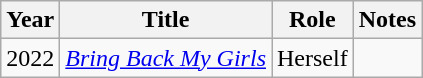<table class="wikitable">
<tr>
<th>Year</th>
<th>Title</th>
<th>Role</th>
<th>Notes</th>
</tr>
<tr>
<td>2022</td>
<td><em><a href='#'>Bring Back My Girls</a></em></td>
<td>Herself</td>
<td></td>
</tr>
</table>
